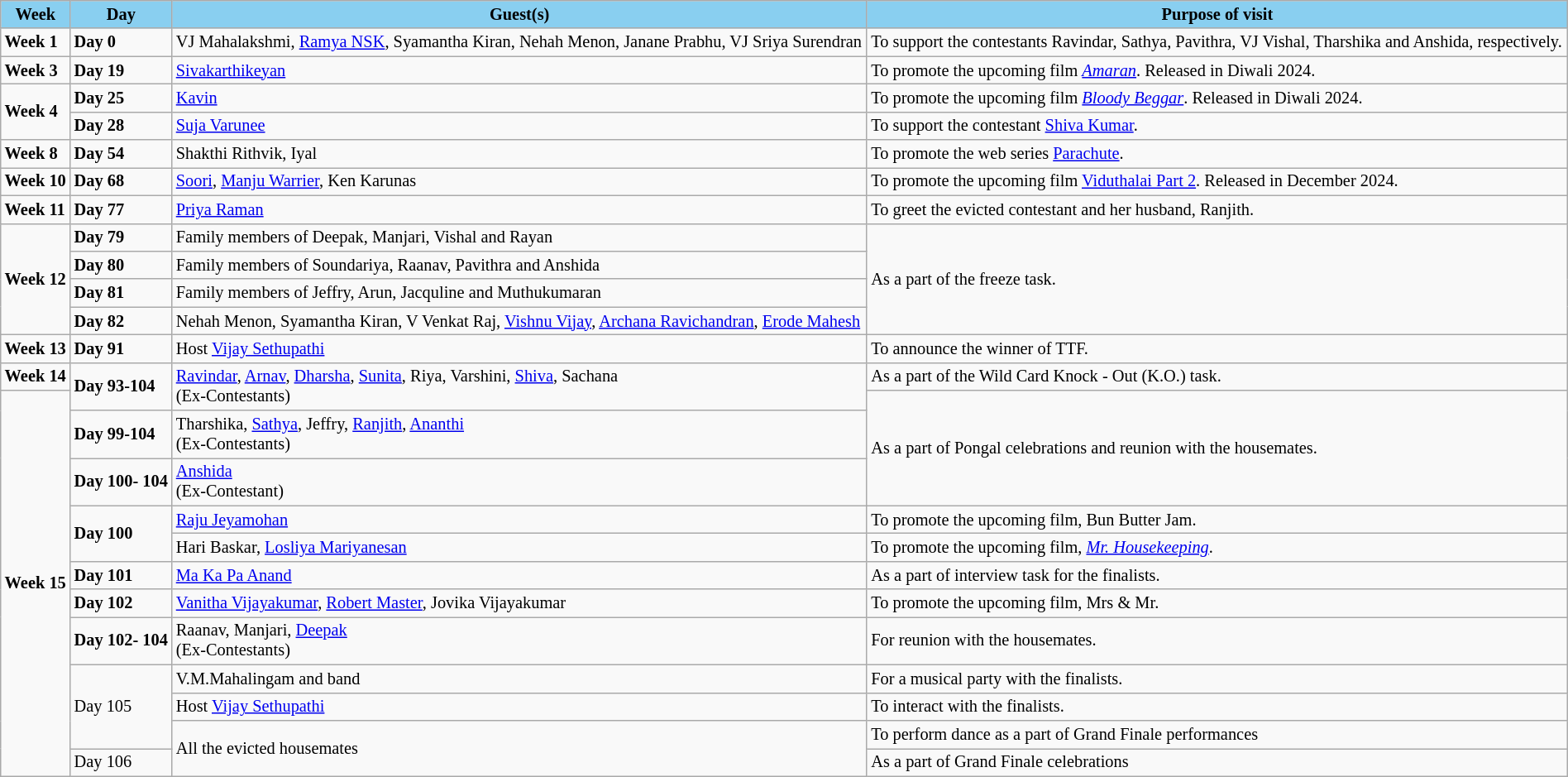<table class="wikitable" style="font-size:85%; width:100%;">
<tr>
<th style="background:#89CFF0; color:black;">Week</th>
<th style="background:#89CFF0; color:black;">Day</th>
<th style="background:#89CFF0; color:black;">Guest(s)</th>
<th style="background:#89CFF0; color:black;">Purpose of visit</th>
</tr>
<tr>
<td><strong>Week 1</strong></td>
<td><strong>Day 0</strong></td>
<td>VJ Mahalakshmi, <a href='#'>Ramya NSK</a>, Syamantha Kiran, Nehah Menon, Janane Prabhu, VJ Sriya Surendran</td>
<td>To support the contestants Ravindar, Sathya, Pavithra, VJ Vishal, Tharshika and Anshida, respectively.</td>
</tr>
<tr>
<td><strong>Week 3</strong></td>
<td><strong>Day 19</strong></td>
<td><a href='#'>Sivakarthikeyan</a></td>
<td>To promote the upcoming film <em><a href='#'>Amaran</a></em>. Released in Diwali 2024.</td>
</tr>
<tr>
<td rowspan="2"><strong>Week 4</strong></td>
<td><strong>Day 25</strong></td>
<td><a href='#'>Kavin</a></td>
<td>To promote the upcoming film <em><a href='#'>Bloody Beggar</a></em>. Released in Diwali 2024.</td>
</tr>
<tr>
<td><strong>Day 28</strong></td>
<td><a href='#'>Suja Varunee</a></td>
<td>To support the contestant <a href='#'>Shiva Kumar</a>.</td>
</tr>
<tr>
<td><strong>Week 8</strong></td>
<td><strong>Day 54</strong></td>
<td>Shakthi Rithvik, Iyal</td>
<td>To promote the web series <a href='#'>Parachute</a>.</td>
</tr>
<tr>
<td><strong>Week 10</strong></td>
<td><strong>Day 68</strong></td>
<td><a href='#'>Soori</a>, <a href='#'>Manju Warrier</a>, Ken Karunas</td>
<td>To promote the upcoming film <a href='#'>Viduthalai Part 2</a>. Released in December 2024.</td>
</tr>
<tr>
<td><strong>Week 11</strong></td>
<td><strong>Day 77</strong></td>
<td><a href='#'>Priya Raman</a></td>
<td>To greet the evicted contestant and her husband, Ranjith.</td>
</tr>
<tr>
<td rowspan=4><strong>Week 12</strong></td>
<td><strong>Day 79</strong></td>
<td>Family members of Deepak, Manjari, Vishal and Rayan</td>
<td rowspan=4>As a part of the freeze task.</td>
</tr>
<tr>
<td><strong>Day 80</strong></td>
<td>Family members of Soundariya, Raanav, Pavithra and Anshida</td>
</tr>
<tr>
<td><strong>Day 81</strong></td>
<td>Family members of Jeffry, Arun, Jacquline and Muthukumaran</td>
</tr>
<tr>
<td><strong>Day 82</strong></td>
<td>Nehah Menon, Syamantha Kiran, V Venkat Raj, <a href='#'>Vishnu Vijay</a>, <a href='#'>Archana Ravichandran</a>, <a href='#'>Erode Mahesh</a></td>
</tr>
<tr>
<td><strong>Week 13</strong></td>
<td><strong>Day 91</strong></td>
<td>Host <a href='#'>Vijay Sethupathi</a></td>
<td>To announce the winner of TTF.</td>
</tr>
<tr>
<td><strong>Week 14</strong></td>
<td rowspan="2"><strong>Day 93-104</strong></td>
<td rowspan="2"><a href='#'>Ravindar</a>, <a href='#'>Arnav</a>, <a href='#'>Dharsha</a>, <a href='#'>Sunita</a>, Riya, Varshini, <a href='#'>Shiva</a>, Sachana<br>(Ex-Contestants)</td>
<td>As a part of the Wild Card Knock - Out (K.O.) task.</td>
</tr>
<tr>
<td rowspan="13"><strong>Week 15</strong></td>
<td rowspan="3">As a part of Pongal celebrations and reunion with the housemates.</td>
</tr>
<tr>
<td><strong>Day 99-104</strong></td>
<td>Tharshika, <a href='#'>Sathya</a>, Jeffry, <a href='#'>Ranjith</a>, <a href='#'>Ananthi</a><br>(Ex-Contestants)</td>
</tr>
<tr>
<td><strong>Day 100- 104</strong></td>
<td><a href='#'>Anshida</a><br>(Ex-Contestant)</td>
</tr>
<tr>
<td rowspan="2"><strong>Day 100</strong></td>
<td><a href='#'>Raju Jeyamohan</a></td>
<td>To promote the upcoming film, Bun Butter Jam.</td>
</tr>
<tr>
<td>Hari Baskar, <a href='#'>Losliya Mariyanesan</a></td>
<td>To promote the upcoming film, <em><a href='#'>Mr. Housekeeping</a></em>.</td>
</tr>
<tr>
<td><strong>Day 101</strong></td>
<td><a href='#'>Ma Ka Pa Anand</a></td>
<td>As a part of interview task for the finalists.</td>
</tr>
<tr>
<td><strong>Day 102</strong></td>
<td><a href='#'>Vanitha Vijayakumar</a>, <a href='#'>Robert Master</a>, Jovika Vijayakumar</td>
<td>To promote the upcoming film, Mrs & Mr.</td>
</tr>
<tr>
<td><strong>Day 102- 104</strong></td>
<td>Raanav, Manjari, <a href='#'>Deepak</a><br>(Ex-Contestants)</td>
<td>For reunion with the housemates.</td>
</tr>
<tr>
<td rowspan="3">Day 105</td>
<td>V.M.Mahalingam and band</td>
<td>For a musical party with the finalists.</td>
</tr>
<tr>
<td>Host <a href='#'>Vijay Sethupathi</a></td>
<td>To interact with the finalists.</td>
</tr>
<tr>
<td rowspan="2">All the evicted housemates</td>
<td>To perform dance as a part of Grand Finale performances</td>
</tr>
<tr>
<td>Day 106</td>
<td>As a part of Grand Finale celebrations</td>
</tr>
</table>
